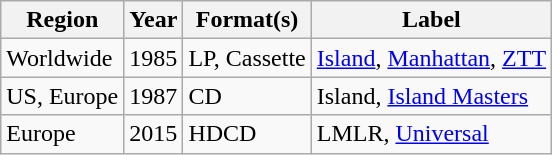<table class="wikitable">
<tr>
<th align="center">Region</th>
<th align="center">Year</th>
<th align="center">Format(s)</th>
<th align="center">Label</th>
</tr>
<tr>
<td align="left">Worldwide</td>
<td align="left">1985</td>
<td align="left">LP, Cassette</td>
<td align="left"><a href='#'>Island</a>, <a href='#'>Manhattan</a>, <a href='#'>ZTT</a></td>
</tr>
<tr>
<td align="left">US, Europe</td>
<td align="left">1987</td>
<td align="left">CD</td>
<td align="left">Island, <a href='#'>Island Masters</a></td>
</tr>
<tr>
<td align="left">Europe</td>
<td align="left">2015</td>
<td align="left">HDCD</td>
<td align="left">LMLR, <a href='#'>Universal</a></td>
</tr>
</table>
